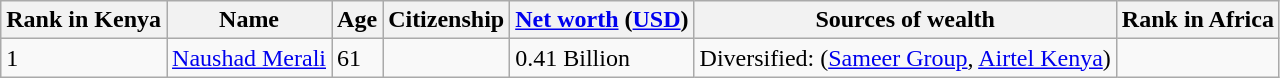<table class="wikitable">
<tr>
<th>Rank in Kenya</th>
<th>Name</th>
<th>Age</th>
<th>Citizenship</th>
<th><a href='#'>Net worth</a> (<a href='#'>USD</a>)</th>
<th>Sources of wealth</th>
<th>Rank in Africa</th>
</tr>
<tr>
<td>1</td>
<td><a href='#'>Naushad Merali</a></td>
<td>61</td>
<td></td>
<td>0.41 Billion</td>
<td>Diversified: (<a href='#'>Sameer Group</a>, <a href='#'>Airtel Kenya</a>)</td>
<td></td>
</tr>
</table>
